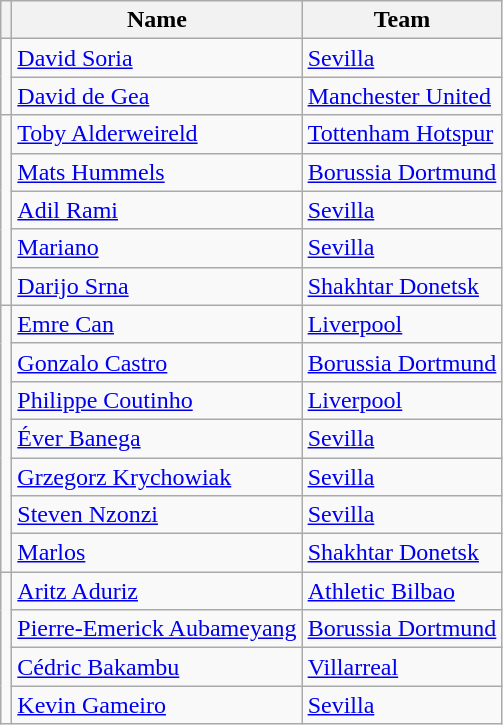<table class="wikitable" style="text-align:center">
<tr>
<th></th>
<th>Name</th>
<th>Team</th>
</tr>
<tr>
<td rowspan=2></td>
<td align=left> <a href='#'>David Soria</a></td>
<td align=left> <a href='#'>Sevilla</a></td>
</tr>
<tr>
<td align=left> <a href='#'>David de Gea</a></td>
<td align=left> <a href='#'>Manchester United</a></td>
</tr>
<tr>
<td rowspan=5></td>
<td align=left> <a href='#'>Toby Alderweireld</a></td>
<td align=left> <a href='#'>Tottenham Hotspur</a></td>
</tr>
<tr>
<td align=left> <a href='#'>Mats Hummels</a></td>
<td align=left> <a href='#'>Borussia Dortmund</a></td>
</tr>
<tr>
<td align=left> <a href='#'>Adil Rami</a></td>
<td align=left> <a href='#'>Sevilla</a></td>
</tr>
<tr>
<td align=left> <a href='#'>Mariano</a></td>
<td align=left> <a href='#'>Sevilla</a></td>
</tr>
<tr>
<td align=left> <a href='#'>Darijo Srna</a></td>
<td align=left> <a href='#'>Shakhtar Donetsk</a></td>
</tr>
<tr>
<td rowspan=7></td>
<td align=left> <a href='#'>Emre Can</a></td>
<td align=left> <a href='#'>Liverpool</a></td>
</tr>
<tr>
<td align=left> <a href='#'>Gonzalo Castro</a></td>
<td align=left> <a href='#'>Borussia Dortmund</a></td>
</tr>
<tr>
<td align=left> <a href='#'>Philippe Coutinho</a></td>
<td align=left> <a href='#'>Liverpool</a></td>
</tr>
<tr>
<td align=left> <a href='#'>Éver Banega</a></td>
<td align=left> <a href='#'>Sevilla</a></td>
</tr>
<tr>
<td align=left> <a href='#'>Grzegorz Krychowiak</a></td>
<td align=left> <a href='#'>Sevilla</a></td>
</tr>
<tr>
<td align=left> <a href='#'>Steven Nzonzi</a></td>
<td align=left> <a href='#'>Sevilla</a></td>
</tr>
<tr>
<td align=left> <a href='#'>Marlos</a></td>
<td align=left> <a href='#'>Shakhtar Donetsk</a></td>
</tr>
<tr>
<td rowspan=4></td>
<td align=left> <a href='#'>Aritz Aduriz</a></td>
<td align=left> <a href='#'>Athletic Bilbao</a></td>
</tr>
<tr>
<td align=left> <a href='#'>Pierre-Emerick Aubameyang</a></td>
<td align=left> <a href='#'>Borussia Dortmund</a></td>
</tr>
<tr>
<td align=left> <a href='#'>Cédric Bakambu</a></td>
<td align=left> <a href='#'>Villarreal</a></td>
</tr>
<tr>
<td align=left> <a href='#'>Kevin Gameiro</a></td>
<td align=left> <a href='#'>Sevilla</a></td>
</tr>
</table>
